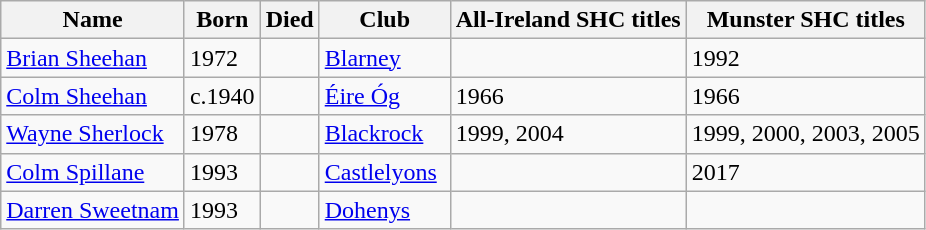<table align=top class="wikitable">
<tr>
<th>Name</th>
<th>Born</th>
<th>Died</th>
<th width=80>Club</th>
<th colspan=1>All-Ireland SHC titles</th>
<th colspan=1>Munster SHC titles</th>
</tr>
<tr>
<td><a href='#'>Brian Sheehan</a></td>
<td>1972</td>
<td></td>
<td><a href='#'>Blarney</a></td>
<td></td>
<td>1992</td>
</tr>
<tr>
<td><a href='#'>Colm Sheehan</a></td>
<td>c.1940</td>
<td></td>
<td><a href='#'>Éire Óg</a></td>
<td>1966</td>
<td>1966</td>
</tr>
<tr>
<td><a href='#'>Wayne Sherlock</a></td>
<td>1978</td>
<td></td>
<td><a href='#'>Blackrock</a></td>
<td>1999, 2004</td>
<td>1999, 2000, 2003, 2005</td>
</tr>
<tr>
<td><a href='#'>Colm Spillane</a></td>
<td>1993</td>
<td></td>
<td><a href='#'>Castlelyons</a></td>
<td></td>
<td>2017</td>
</tr>
<tr>
<td><a href='#'>Darren Sweetnam</a></td>
<td>1993</td>
<td></td>
<td><a href='#'>Dohenys</a></td>
<td></td>
<td></td>
</tr>
</table>
